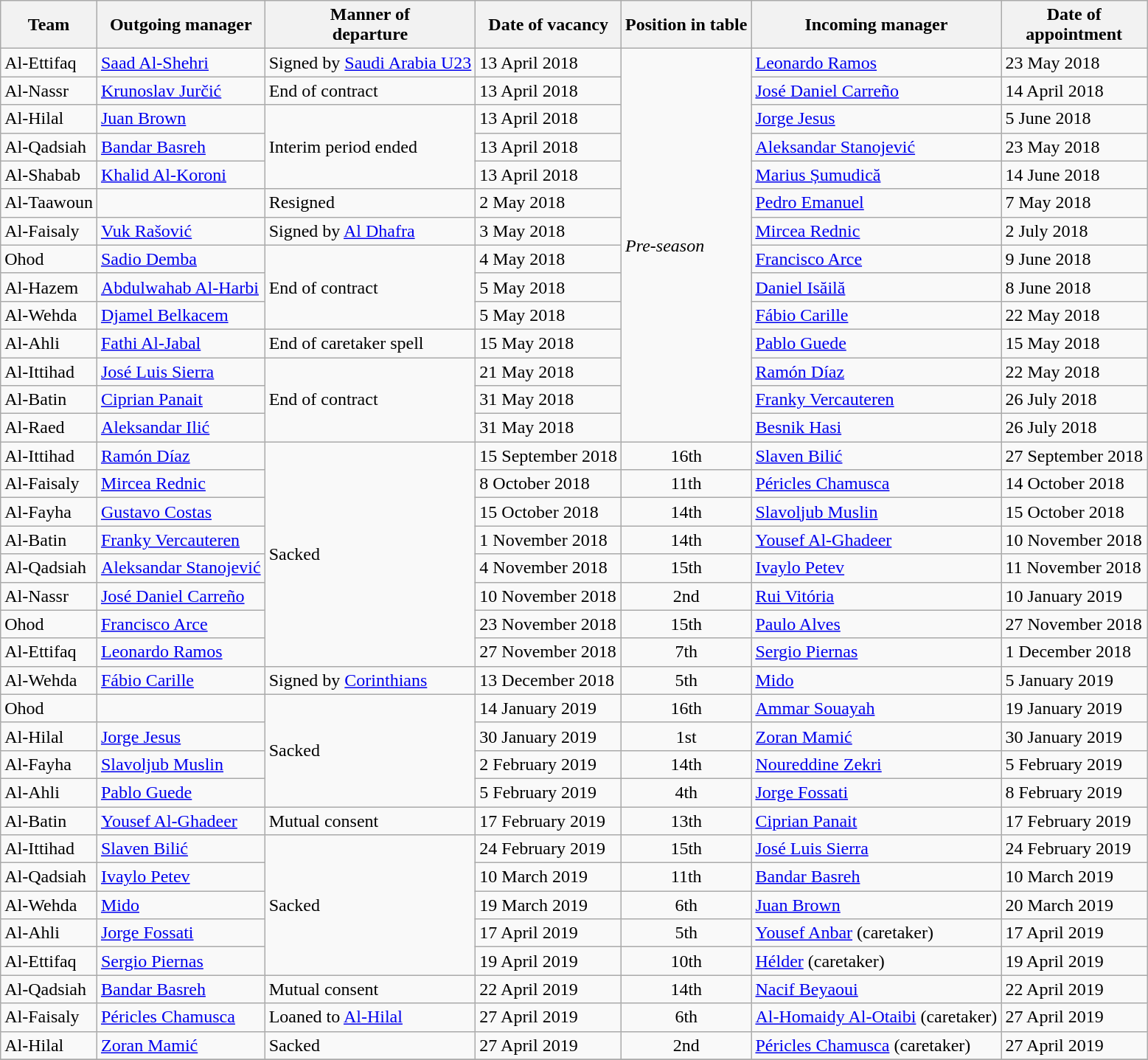<table class="wikitable sortable">
<tr>
<th>Team</th>
<th>Outgoing manager</th>
<th>Manner of<br>departure</th>
<th>Date of vacancy</th>
<th>Position in table</th>
<th>Incoming manager</th>
<th>Date of<br>appointment</th>
</tr>
<tr>
<td>Al-Ettifaq</td>
<td> <a href='#'>Saad Al-Shehri</a></td>
<td>Signed by <a href='#'>Saudi Arabia U23</a></td>
<td>13 April 2018</td>
<td rowspan=14><em>Pre-season</em></td>
<td> <a href='#'>Leonardo Ramos</a></td>
<td>23 May 2018</td>
</tr>
<tr>
<td>Al-Nassr</td>
<td> <a href='#'>Krunoslav Jurčić</a></td>
<td>End of contract</td>
<td>13 April 2018</td>
<td> <a href='#'>José Daniel Carreño</a></td>
<td>14 April 2018</td>
</tr>
<tr>
<td>Al-Hilal</td>
<td> <a href='#'>Juan Brown</a></td>
<td rowspan=3>Interim period ended</td>
<td>13 April 2018</td>
<td> <a href='#'>Jorge Jesus</a></td>
<td>5 June 2018</td>
</tr>
<tr>
<td>Al-Qadsiah</td>
<td> <a href='#'>Bandar Basreh</a></td>
<td>13 April 2018</td>
<td> <a href='#'>Aleksandar Stanojević</a></td>
<td>23 May 2018</td>
</tr>
<tr>
<td>Al-Shabab</td>
<td> <a href='#'>Khalid Al-Koroni</a></td>
<td>13 April 2018</td>
<td> <a href='#'>Marius Șumudică</a></td>
<td>14 June 2018</td>
</tr>
<tr>
<td>Al-Taawoun</td>
<td> </td>
<td>Resigned</td>
<td>2 May 2018</td>
<td> <a href='#'>Pedro Emanuel</a></td>
<td>7 May 2018</td>
</tr>
<tr>
<td>Al-Faisaly</td>
<td> <a href='#'>Vuk Rašović</a></td>
<td>Signed by <a href='#'>Al Dhafra</a></td>
<td>3 May 2018</td>
<td> <a href='#'>Mircea Rednic</a></td>
<td>2 July 2018</td>
</tr>
<tr>
<td>Ohod</td>
<td> <a href='#'>Sadio Demba</a></td>
<td rowspan=3>End of contract</td>
<td>4 May 2018</td>
<td> <a href='#'>Francisco Arce</a></td>
<td>9 June 2018</td>
</tr>
<tr>
<td>Al-Hazem</td>
<td> <a href='#'>Abdulwahab Al-Harbi</a></td>
<td>5 May 2018</td>
<td> <a href='#'>Daniel Isăilă</a></td>
<td>8 June 2018</td>
</tr>
<tr>
<td>Al-Wehda</td>
<td> <a href='#'>Djamel Belkacem</a></td>
<td>5 May 2018</td>
<td> <a href='#'>Fábio Carille</a></td>
<td>22 May 2018</td>
</tr>
<tr>
<td>Al-Ahli</td>
<td> <a href='#'>Fathi Al-Jabal</a></td>
<td>End of caretaker spell</td>
<td>15 May 2018</td>
<td> <a href='#'>Pablo Guede</a></td>
<td>15 May 2018</td>
</tr>
<tr>
<td>Al-Ittihad</td>
<td> <a href='#'>José Luis Sierra</a></td>
<td rowspan=3>End of contract</td>
<td>21 May 2018</td>
<td> <a href='#'>Ramón Díaz</a></td>
<td>22 May 2018</td>
</tr>
<tr>
<td>Al-Batin</td>
<td> <a href='#'>Ciprian Panait</a></td>
<td>31 May 2018</td>
<td> <a href='#'>Franky Vercauteren</a></td>
<td>26 July 2018</td>
</tr>
<tr>
<td>Al-Raed</td>
<td> <a href='#'>Aleksandar Ilić</a></td>
<td>31 May 2018</td>
<td> <a href='#'>Besnik Hasi</a></td>
<td>26 July 2018</td>
</tr>
<tr>
<td>Al-Ittihad</td>
<td> <a href='#'>Ramón Díaz</a></td>
<td rowspan=8>Sacked</td>
<td>15 September 2018</td>
<td align=center>16th</td>
<td> <a href='#'>Slaven Bilić</a></td>
<td>27 September 2018</td>
</tr>
<tr>
<td>Al-Faisaly</td>
<td> <a href='#'>Mircea Rednic</a></td>
<td>8 October 2018</td>
<td align=center>11th</td>
<td> <a href='#'>Péricles Chamusca</a></td>
<td>14 October 2018</td>
</tr>
<tr>
<td>Al-Fayha</td>
<td> <a href='#'>Gustavo Costas</a></td>
<td>15 October 2018</td>
<td align=center>14th</td>
<td> <a href='#'>Slavoljub Muslin</a></td>
<td>15 October 2018</td>
</tr>
<tr>
<td>Al-Batin</td>
<td> <a href='#'>Franky Vercauteren</a></td>
<td>1 November 2018</td>
<td align=center>14th</td>
<td> <a href='#'>Yousef Al-Ghadeer</a></td>
<td>10 November 2018</td>
</tr>
<tr>
<td>Al-Qadsiah</td>
<td> <a href='#'>Aleksandar Stanojević</a></td>
<td>4 November 2018</td>
<td align=center>15th</td>
<td> <a href='#'>Ivaylo Petev</a></td>
<td>11 November 2018</td>
</tr>
<tr>
<td>Al-Nassr</td>
<td> <a href='#'>José Daniel Carreño</a></td>
<td>10 November 2018</td>
<td align=center>2nd</td>
<td> <a href='#'>Rui Vitória</a></td>
<td>10 January 2019</td>
</tr>
<tr>
<td>Ohod</td>
<td> <a href='#'>Francisco Arce</a></td>
<td>23 November 2018</td>
<td align=center>15th</td>
<td> <a href='#'>Paulo Alves</a></td>
<td>27 November 2018</td>
</tr>
<tr>
<td>Al-Ettifaq</td>
<td> <a href='#'>Leonardo Ramos</a></td>
<td>27 November 2018</td>
<td align=center>7th</td>
<td> <a href='#'>Sergio Piernas</a></td>
<td>1 December 2018</td>
</tr>
<tr>
<td>Al-Wehda</td>
<td> <a href='#'>Fábio Carille</a></td>
<td>Signed by <a href='#'>Corinthians</a></td>
<td>13 December 2018</td>
<td align=center>5th</td>
<td> <a href='#'>Mido</a></td>
<td>5 January 2019</td>
</tr>
<tr>
<td>Ohod</td>
<td> </td>
<td rowspan=4>Sacked</td>
<td>14 January 2019</td>
<td align=center>16th</td>
<td> <a href='#'>Ammar Souayah</a></td>
<td>19 January 2019</td>
</tr>
<tr>
<td>Al-Hilal</td>
<td> <a href='#'>Jorge Jesus</a></td>
<td>30 January 2019</td>
<td align=center>1st</td>
<td> <a href='#'>Zoran Mamić</a></td>
<td>30 January 2019</td>
</tr>
<tr>
<td>Al-Fayha</td>
<td> <a href='#'>Slavoljub Muslin</a></td>
<td>2 February 2019</td>
<td align=center>14th</td>
<td> <a href='#'>Noureddine Zekri</a></td>
<td>5 February 2019</td>
</tr>
<tr>
<td>Al-Ahli</td>
<td> <a href='#'>Pablo Guede</a></td>
<td>5 February 2019</td>
<td align=center>4th</td>
<td> <a href='#'>Jorge Fossati</a></td>
<td>8 February 2019</td>
</tr>
<tr>
<td>Al-Batin</td>
<td> <a href='#'>Yousef Al-Ghadeer</a></td>
<td>Mutual consent</td>
<td>17 February 2019</td>
<td align=center>13th</td>
<td> <a href='#'>Ciprian Panait</a></td>
<td>17 February 2019</td>
</tr>
<tr>
<td>Al-Ittihad</td>
<td> <a href='#'>Slaven Bilić</a></td>
<td rowspan=5>Sacked</td>
<td>24 February 2019</td>
<td align=center>15th</td>
<td> <a href='#'>José Luis Sierra</a></td>
<td>24 February 2019</td>
</tr>
<tr>
<td>Al-Qadsiah</td>
<td> <a href='#'>Ivaylo Petev</a></td>
<td>10 March 2019</td>
<td align=center>11th</td>
<td> <a href='#'>Bandar Basreh</a></td>
<td>10 March 2019</td>
</tr>
<tr>
<td>Al-Wehda</td>
<td> <a href='#'>Mido</a></td>
<td>19 March 2019</td>
<td align=center>6th</td>
<td> <a href='#'>Juan Brown</a></td>
<td>20 March 2019</td>
</tr>
<tr>
<td>Al-Ahli</td>
<td> <a href='#'>Jorge Fossati</a></td>
<td>17 April 2019</td>
<td align=center>5th</td>
<td> <a href='#'>Yousef Anbar</a> (caretaker)</td>
<td>17 April 2019</td>
</tr>
<tr>
<td>Al-Ettifaq</td>
<td> <a href='#'>Sergio Piernas</a></td>
<td>19 April 2019</td>
<td align=center>10th</td>
<td> <a href='#'>Hélder</a> (caretaker)</td>
<td>19 April 2019</td>
</tr>
<tr>
<td>Al-Qadsiah</td>
<td> <a href='#'>Bandar Basreh</a></td>
<td>Mutual consent</td>
<td>22 April 2019</td>
<td align=center>14th</td>
<td> <a href='#'>Nacif Beyaoui</a></td>
<td>22 April 2019</td>
</tr>
<tr>
<td>Al-Faisaly</td>
<td> <a href='#'>Péricles Chamusca</a></td>
<td>Loaned to <a href='#'>Al-Hilal</a></td>
<td>27 April 2019</td>
<td align=center>6th</td>
<td> <a href='#'>Al-Homaidy Al-Otaibi</a> (caretaker)</td>
<td>27 April 2019</td>
</tr>
<tr>
<td>Al-Hilal</td>
<td> <a href='#'>Zoran Mamić</a></td>
<td>Sacked</td>
<td>27 April 2019</td>
<td align=center>2nd</td>
<td> <a href='#'>Péricles Chamusca</a> (caretaker)</td>
<td>27 April 2019</td>
</tr>
<tr>
</tr>
</table>
